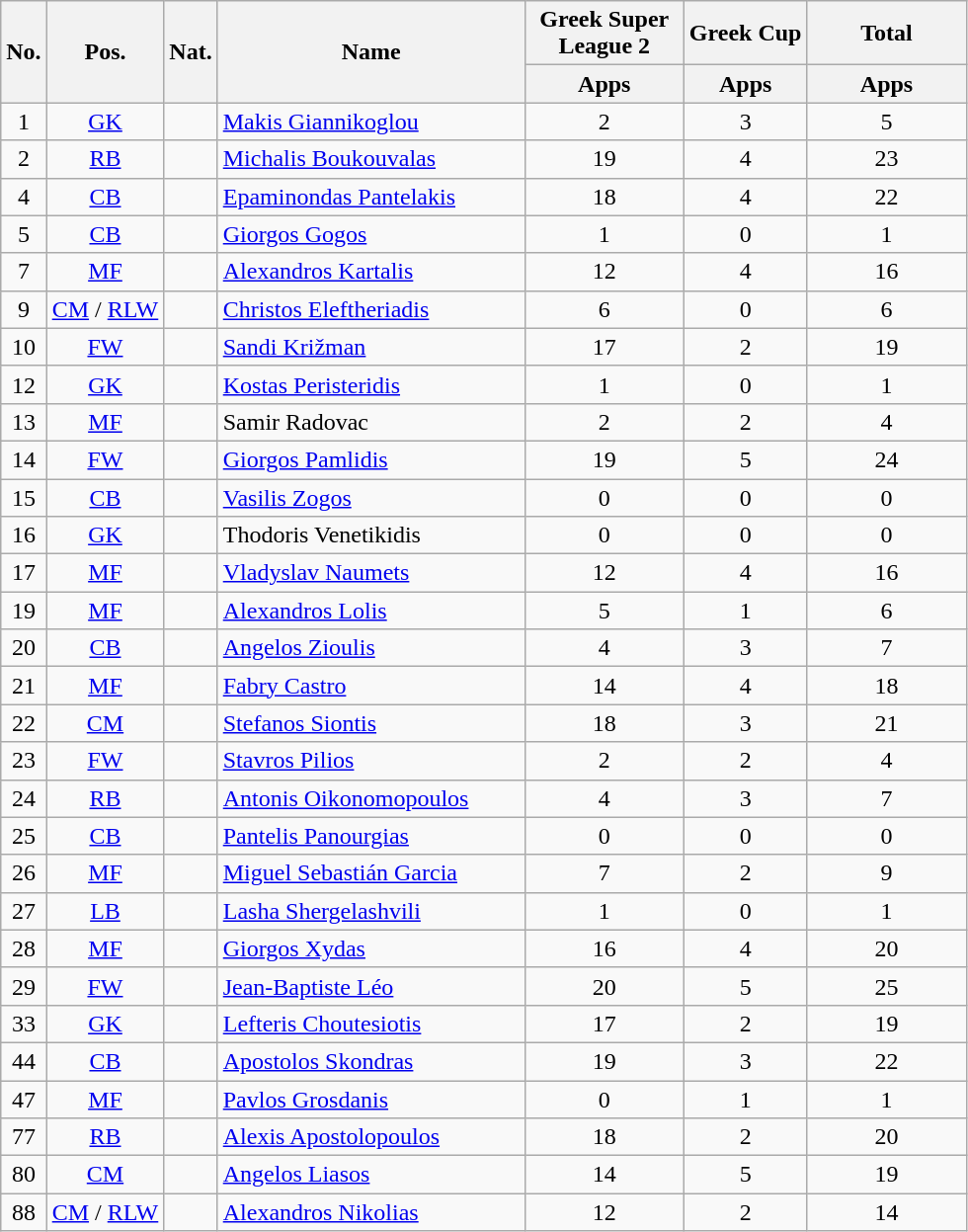<table class="wikitable sortable" style="text-align:center">
<tr>
<th rowspan="2" style="text-align:center;">No.</th>
<th rowspan="2" style="text-align:center;">Pos.</th>
<th rowspan="2" style="text-align:center;">Nat.</th>
<th rowspan="2" style="text-align:center; width:200px;">Name</th>
<th style="text-align:center; width:100px;">Greek Super League 2</th>
<th>Greek Cup</th>
<th style="text-align:center; width:100px;">Total</th>
</tr>
<tr>
<th style="text-align:center;">Apps</th>
<th>Apps</th>
<th style="text-align:center;">Apps</th>
</tr>
<tr>
<td>1</td>
<td><a href='#'>GK</a></td>
<td></td>
<td align="left"><a href='#'>Makis Giannikoglou</a></td>
<td>2</td>
<td>3</td>
<td>5</td>
</tr>
<tr>
<td>2</td>
<td><a href='#'>RB</a></td>
<td></td>
<td align="left"><a href='#'>Michalis Boukouvalas</a></td>
<td>19</td>
<td>4</td>
<td>23</td>
</tr>
<tr>
<td>4</td>
<td><a href='#'>CB</a></td>
<td></td>
<td align="left"><a href='#'>Epaminondas Pantelakis</a></td>
<td>18</td>
<td>4</td>
<td>22</td>
</tr>
<tr>
<td>5</td>
<td><a href='#'>CB</a></td>
<td></td>
<td align="left"><a href='#'>Giorgos Gogos</a></td>
<td>1</td>
<td>0</td>
<td>1</td>
</tr>
<tr>
<td>7</td>
<td><a href='#'>MF</a></td>
<td></td>
<td align="left"><a href='#'>Alexandros Kartalis</a></td>
<td>12</td>
<td>4</td>
<td>16</td>
</tr>
<tr>
<td>9</td>
<td><a href='#'>CM</a> / <a href='#'>RLW</a></td>
<td></td>
<td align="left"><a href='#'>Christos Eleftheriadis</a></td>
<td>6</td>
<td>0</td>
<td>6</td>
</tr>
<tr>
<td>10</td>
<td><a href='#'>FW</a></td>
<td></td>
<td align="left"><a href='#'>Sandi Križman</a></td>
<td>17</td>
<td>2</td>
<td>19</td>
</tr>
<tr>
<td>12</td>
<td><a href='#'>GK</a></td>
<td></td>
<td align="left"><a href='#'>Kostas Peristeridis</a></td>
<td>1</td>
<td>0</td>
<td>1</td>
</tr>
<tr>
<td>13</td>
<td><a href='#'>MF</a></td>
<td></td>
<td align="left">Samir Radovac</td>
<td>2</td>
<td>2</td>
<td>4</td>
</tr>
<tr>
<td>14</td>
<td><a href='#'>FW</a></td>
<td></td>
<td align="left"><a href='#'>Giorgos Pamlidis</a></td>
<td>19</td>
<td>5</td>
<td>24</td>
</tr>
<tr>
<td>15</td>
<td><a href='#'>CB</a></td>
<td></td>
<td align="left"><a href='#'>Vasilis Zogos</a></td>
<td>0</td>
<td>0</td>
<td>0</td>
</tr>
<tr>
<td>16</td>
<td><a href='#'>GK</a></td>
<td></td>
<td align="left">Thodoris Venetikidis</td>
<td>0</td>
<td>0</td>
<td>0</td>
</tr>
<tr>
<td>17</td>
<td><a href='#'>MF</a></td>
<td></td>
<td align="left"><a href='#'>Vladyslav Naumets</a></td>
<td>12</td>
<td>4</td>
<td>16</td>
</tr>
<tr>
<td>19</td>
<td><a href='#'>MF</a></td>
<td></td>
<td align="left"><a href='#'>Alexandros Lolis</a></td>
<td>5</td>
<td>1</td>
<td>6</td>
</tr>
<tr>
<td>20</td>
<td><a href='#'>CB</a></td>
<td></td>
<td align="left"><a href='#'>Angelos Zioulis</a></td>
<td>4</td>
<td>3</td>
<td>7</td>
</tr>
<tr>
<td>21</td>
<td><a href='#'>MF</a></td>
<td></td>
<td align="left"><a href='#'>Fabry Castro</a></td>
<td>14</td>
<td>4</td>
<td>18</td>
</tr>
<tr>
<td>22</td>
<td><a href='#'>CM</a></td>
<td></td>
<td align="left"><a href='#'>Stefanos Siontis</a></td>
<td>18</td>
<td>3</td>
<td>21</td>
</tr>
<tr>
<td>23</td>
<td><a href='#'>FW</a></td>
<td></td>
<td align="left"><a href='#'>Stavros Pilios</a></td>
<td>2</td>
<td>2</td>
<td>4</td>
</tr>
<tr>
<td>24</td>
<td><a href='#'>RB</a></td>
<td></td>
<td align="left"><a href='#'>Antonis Oikonomopoulos</a></td>
<td>4</td>
<td>3</td>
<td>7</td>
</tr>
<tr>
<td>25</td>
<td><a href='#'>CB</a></td>
<td></td>
<td align="left"><a href='#'>Pantelis Panourgias</a></td>
<td>0</td>
<td>0</td>
<td>0</td>
</tr>
<tr>
<td>26</td>
<td><a href='#'>MF</a></td>
<td></td>
<td align="left"><a href='#'>Miguel Sebastián Garcia</a></td>
<td>7</td>
<td>2</td>
<td>9</td>
</tr>
<tr>
<td>27</td>
<td><a href='#'>LB</a></td>
<td></td>
<td align="left"><a href='#'>Lasha Shergelashvili</a></td>
<td>1</td>
<td>0</td>
<td>1</td>
</tr>
<tr>
<td>28</td>
<td><a href='#'>MF</a></td>
<td></td>
<td align="left"><a href='#'>Giorgos Xydas</a></td>
<td>16</td>
<td>4</td>
<td>20</td>
</tr>
<tr>
<td>29</td>
<td><a href='#'>FW</a></td>
<td></td>
<td align="left"><a href='#'>Jean-Baptiste Léo</a></td>
<td>20</td>
<td>5</td>
<td>25</td>
</tr>
<tr>
<td>33</td>
<td><a href='#'>GK</a></td>
<td></td>
<td align="left"><a href='#'>Lefteris Choutesiotis</a></td>
<td>17</td>
<td>2</td>
<td>19</td>
</tr>
<tr>
<td>44</td>
<td><a href='#'>CB</a></td>
<td></td>
<td align="left"><a href='#'>Apostolos Skondras</a></td>
<td>19</td>
<td>3</td>
<td>22</td>
</tr>
<tr>
<td>47</td>
<td><a href='#'>MF</a></td>
<td></td>
<td align="left"><a href='#'>Pavlos Grosdanis</a></td>
<td>0</td>
<td>1</td>
<td>1</td>
</tr>
<tr>
<td>77</td>
<td><a href='#'>RB</a></td>
<td></td>
<td align="left"><a href='#'>Alexis Apostolopoulos</a></td>
<td>18</td>
<td>2</td>
<td>20</td>
</tr>
<tr>
<td>80</td>
<td><a href='#'>CM</a></td>
<td></td>
<td align="left"><a href='#'>Angelos Liasos</a></td>
<td>14</td>
<td>5</td>
<td>19</td>
</tr>
<tr>
<td>88</td>
<td><a href='#'>CM</a> / <a href='#'>RLW</a></td>
<td></td>
<td align="left"><a href='#'>Alexandros Nikolias</a></td>
<td>12</td>
<td>2</td>
<td>14</td>
</tr>
</table>
